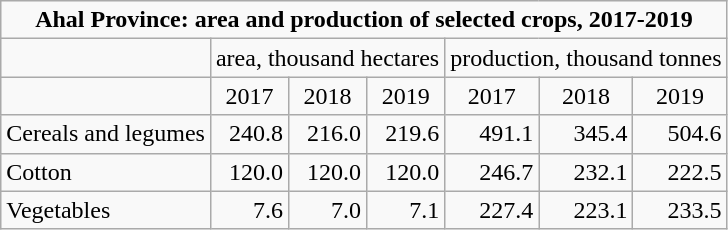<table class="wikitable">
<tr>
<td colspan="7" align="center"><strong>Ahal Province: area and production of selected crops, 2017-2019</strong></td>
</tr>
<tr>
<td></td>
<td colspan="3"  align="center">area, thousand hectares</td>
<td colspan="3"  align="center">production, thousand tonnes</td>
</tr>
<tr>
<td></td>
<td align="center">2017</td>
<td align="center">2018</td>
<td align="center">2019</td>
<td align="center">2017</td>
<td align="center">2018</td>
<td align="center">2019</td>
</tr>
<tr>
<td>Cereals and legumes</td>
<td align="right">240.8</td>
<td align="right">216.0</td>
<td align="right">219.6</td>
<td align="right">491.1</td>
<td align="right">345.4</td>
<td align="right">504.6</td>
</tr>
<tr>
<td align="left">Cotton</td>
<td align="right">120.0</td>
<td align="right">120.0</td>
<td align="right">120.0</td>
<td align="right">246.7</td>
<td align="right">232.1</td>
<td align="right">222.5</td>
</tr>
<tr>
<td align="left">Vegetables</td>
<td align="right">7.6</td>
<td align="right">7.0</td>
<td align="right">7.1</td>
<td align="right">227.4</td>
<td align="right">223.1</td>
<td align="right">233.5</td>
</tr>
</table>
